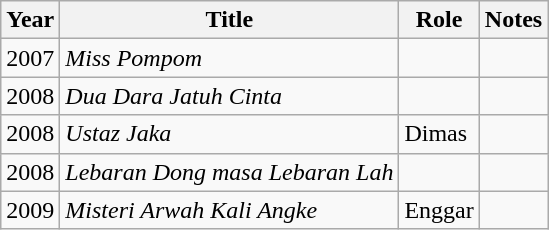<table class="wikitable sortable">
<tr>
<th>Year</th>
<th>Title</th>
<th>Role</th>
<th>Notes</th>
</tr>
<tr>
<td>2007</td>
<td><em>Miss Pompom</em></td>
<td></td>
<td></td>
</tr>
<tr>
<td>2008</td>
<td><em>Dua Dara Jatuh Cinta</em><br></td>
<td></td>
<td></td>
</tr>
<tr>
<td>2008</td>
<td><em>Ustaz Jaka</em></td>
<td>Dimas</td>
<td></td>
</tr>
<tr>
<td>2008</td>
<td><em>Lebaran Dong masa Lebaran Lah</em></td>
<td></td>
<td></td>
</tr>
<tr>
<td>2009</td>
<td><em>Misteri Arwah Kali Angke</em><br></td>
<td>Enggar</td>
<td></td>
</tr>
</table>
